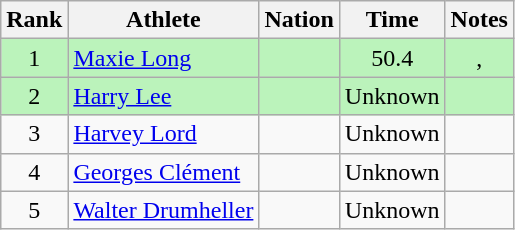<table class="wikitable sortable" style="text-align:center">
<tr>
<th>Rank</th>
<th>Athlete</th>
<th>Nation</th>
<th>Time</th>
<th>Notes</th>
</tr>
<tr style="background:#bbf3bb;">
<td>1</td>
<td align=left data-sort-value="Long, Maxie"><a href='#'>Maxie Long</a></td>
<td align=left></td>
<td>50.4</td>
<td>, </td>
</tr>
<tr style="background:#bbf3bb;">
<td>2</td>
<td align=left data-sort-value="Lee, Harry"><a href='#'>Harry Lee</a></td>
<td align=left></td>
<td data-sort-value=60.0>Unknown</td>
<td></td>
</tr>
<tr>
<td>3</td>
<td align=left data-sort-value="Lord, Harvey"><a href='#'>Harvey Lord</a></td>
<td align=left></td>
<td data-sort-value=60.0>Unknown</td>
<td></td>
</tr>
<tr>
<td>4</td>
<td align=left data-sort-value="Clément, Georges"><a href='#'>Georges Clément</a></td>
<td align=left></td>
<td data-sort-value=60.0>Unknown</td>
<td></td>
</tr>
<tr>
<td>5</td>
<td align=left data-sort-value="Drumheller, Walter"><a href='#'>Walter Drumheller</a></td>
<td align=left></td>
<td data-sort-value=60.0>Unknown</td>
<td></td>
</tr>
</table>
